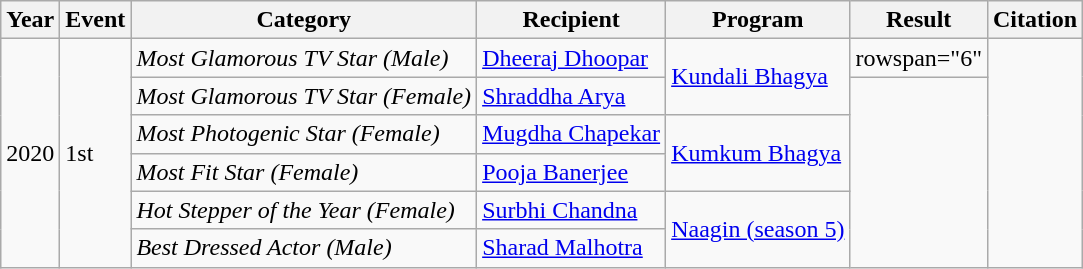<table class="wikitable">
<tr>
<th>Year</th>
<th>Event</th>
<th>Category</th>
<th>Recipient</th>
<th>Program</th>
<th>Result</th>
<th>Citation</th>
</tr>
<tr>
<td rowspan="6">2020</td>
<td rowspan="6">1st</td>
<td><em>Most Glamorous TV Star (Male)</em></td>
<td><a href='#'>Dheeraj Dhoopar</a></td>
<td rowspan="2"><a href='#'>Kundali Bhagya</a></td>
<td>rowspan="6" </td>
<td rowspan="6"></td>
</tr>
<tr>
<td><em>Most Glamorous TV Star (Female)</em></td>
<td><a href='#'>Shraddha Arya</a></td>
</tr>
<tr>
<td><em>Most Photogenic Star (Female)</em></td>
<td><a href='#'>Mugdha Chapekar</a></td>
<td rowspan="2"><a href='#'>Kumkum Bhagya</a></td>
</tr>
<tr>
<td><em>Most Fit Star (Female)</em></td>
<td><a href='#'>Pooja Banerjee</a></td>
</tr>
<tr>
<td><em>Hot Stepper of the Year (Female)</em></td>
<td><a href='#'>Surbhi Chandna</a></td>
<td rowspan="2"><a href='#'>Naagin (season 5)</a></td>
</tr>
<tr>
<td><em>Best Dressed Actor (Male)</em></td>
<td><a href='#'>Sharad Malhotra</a></td>
</tr>
</table>
